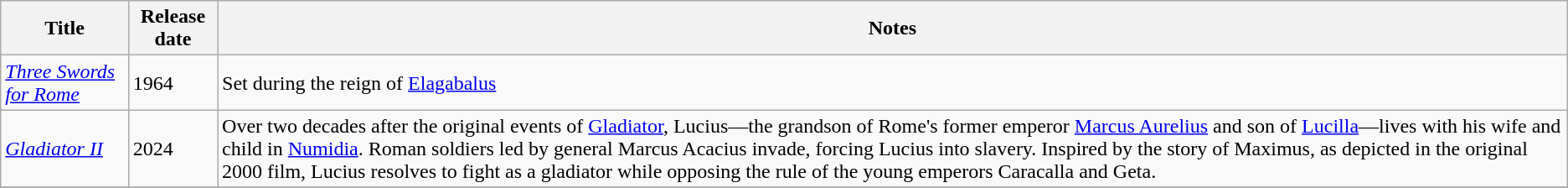<table class="wikitable sortable">
<tr>
<th scope="col">Title</th>
<th scope="col">Release date</th>
<th scope="col" class="unsortable">Notes</th>
</tr>
<tr>
<td><em><a href='#'>Three Swords for Rome</a></em></td>
<td>1964</td>
<td>Set during the reign of <a href='#'>Elagabalus</a></td>
</tr>
<tr>
<td><em><a href='#'>Gladiator II</a></em></td>
<td>2024</td>
<td>Over two decades after the original events of <a href='#'>Gladiator</a>, Lucius—the grandson of Rome's former emperor <a href='#'>Marcus Aurelius</a> and son of <a href='#'>Lucilla</a>—lives with his wife and child in <a href='#'>Numidia</a>. Roman soldiers led by general Marcus Acacius invade, forcing Lucius into slavery. Inspired by the story of Maximus, as depicted in the original 2000 film, Lucius resolves to fight as a gladiator while opposing the rule of the young emperors Caracalla and Geta.</td>
</tr>
<tr>
</tr>
</table>
